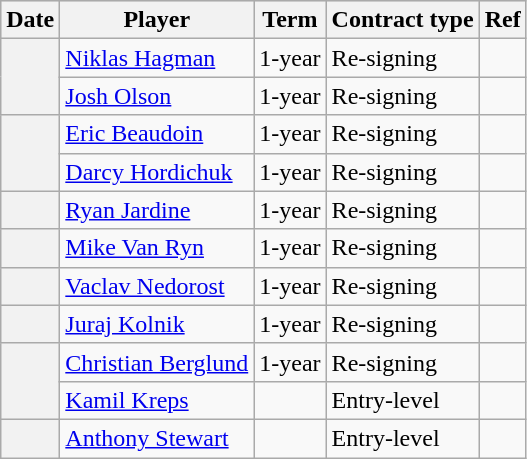<table class="wikitable plainrowheaders">
<tr style="background:#ddd; text-align:center;">
<th>Date</th>
<th>Player</th>
<th>Term</th>
<th>Contract type</th>
<th>Ref</th>
</tr>
<tr>
<th scope="row" rowspan=2></th>
<td><a href='#'>Niklas Hagman</a></td>
<td>1-year</td>
<td>Re-signing</td>
<td></td>
</tr>
<tr>
<td><a href='#'>Josh Olson</a></td>
<td>1-year</td>
<td>Re-signing</td>
<td></td>
</tr>
<tr>
<th scope="row" rowspan=2></th>
<td><a href='#'>Eric Beaudoin</a></td>
<td>1-year</td>
<td>Re-signing</td>
<td></td>
</tr>
<tr>
<td><a href='#'>Darcy Hordichuk</a></td>
<td>1-year</td>
<td>Re-signing</td>
<td></td>
</tr>
<tr>
<th scope="row"></th>
<td><a href='#'>Ryan Jardine</a></td>
<td>1-year</td>
<td>Re-signing</td>
<td></td>
</tr>
<tr>
<th scope="row"></th>
<td><a href='#'>Mike Van Ryn</a></td>
<td>1-year</td>
<td>Re-signing</td>
<td></td>
</tr>
<tr>
<th scope="row"></th>
<td><a href='#'>Vaclav Nedorost</a></td>
<td>1-year</td>
<td>Re-signing</td>
<td></td>
</tr>
<tr>
<th scope="row"></th>
<td><a href='#'>Juraj Kolnik</a></td>
<td>1-year</td>
<td>Re-signing</td>
<td></td>
</tr>
<tr>
<th scope="row" rowspan=2></th>
<td><a href='#'>Christian Berglund</a></td>
<td>1-year</td>
<td>Re-signing</td>
<td></td>
</tr>
<tr>
<td><a href='#'>Kamil Kreps</a></td>
<td></td>
<td>Entry-level</td>
<td></td>
</tr>
<tr>
<th scope="row"></th>
<td><a href='#'>Anthony Stewart</a></td>
<td></td>
<td>Entry-level</td>
<td></td>
</tr>
</table>
